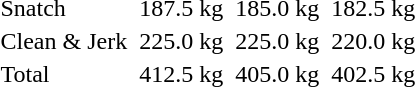<table>
<tr>
<td>Snatch</td>
<td></td>
<td>187.5 kg</td>
<td></td>
<td>185.0 kg</td>
<td></td>
<td>182.5 kg</td>
</tr>
<tr>
<td>Clean & Jerk</td>
<td></td>
<td>225.0 kg</td>
<td></td>
<td>225.0 kg</td>
<td></td>
<td>220.0 kg</td>
</tr>
<tr>
<td>Total</td>
<td></td>
<td>412.5 kg</td>
<td></td>
<td>405.0 kg</td>
<td></td>
<td>402.5 kg</td>
</tr>
</table>
